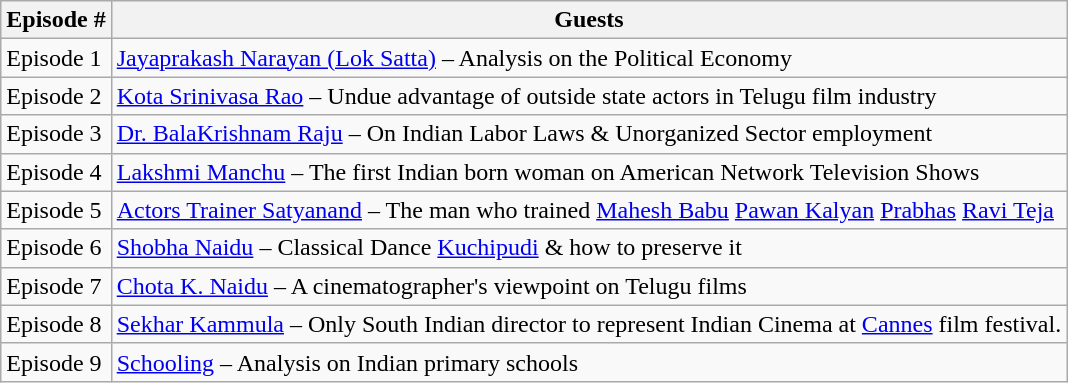<table class="wikitable">
<tr>
<th>Episode #</th>
<th>Guests</th>
</tr>
<tr>
<td>Episode 1</td>
<td><a href='#'>Jayaprakash Narayan (Lok Satta)</a> – Analysis on the Political Economy</td>
</tr>
<tr>
<td>Episode 2</td>
<td><a href='#'>Kota Srinivasa Rao</a> – Undue advantage of outside state actors in Telugu film industry</td>
</tr>
<tr>
<td>Episode 3</td>
<td><a href='#'>Dr. BalaKrishnam Raju</a> – On Indian Labor Laws & Unorganized Sector employment</td>
</tr>
<tr>
<td>Episode 4</td>
<td><a href='#'>Lakshmi Manchu</a> – The first Indian born woman on American Network Television Shows</td>
</tr>
<tr>
<td>Episode 5</td>
<td><a href='#'>Actors Trainer Satyanand</a> – The man who trained <a href='#'>Mahesh Babu</a> <a href='#'>Pawan Kalyan</a> <a href='#'>Prabhas</a> <a href='#'>Ravi Teja</a></td>
</tr>
<tr>
<td>Episode 6</td>
<td><a href='#'>Shobha Naidu</a> – Classical Dance <a href='#'>Kuchipudi</a> & how to preserve it</td>
</tr>
<tr>
<td>Episode 7</td>
<td><a href='#'>Chota K. Naidu</a> – A cinematographer's viewpoint on Telugu films</td>
</tr>
<tr>
<td>Episode 8</td>
<td><a href='#'>Sekhar Kammula</a> – Only South Indian director to represent Indian Cinema at <a href='#'>Cannes</a> film festival.</td>
</tr>
<tr>
<td>Episode 9</td>
<td><a href='#'>Schooling</a> – Analysis on Indian primary schools</td>
</tr>
</table>
